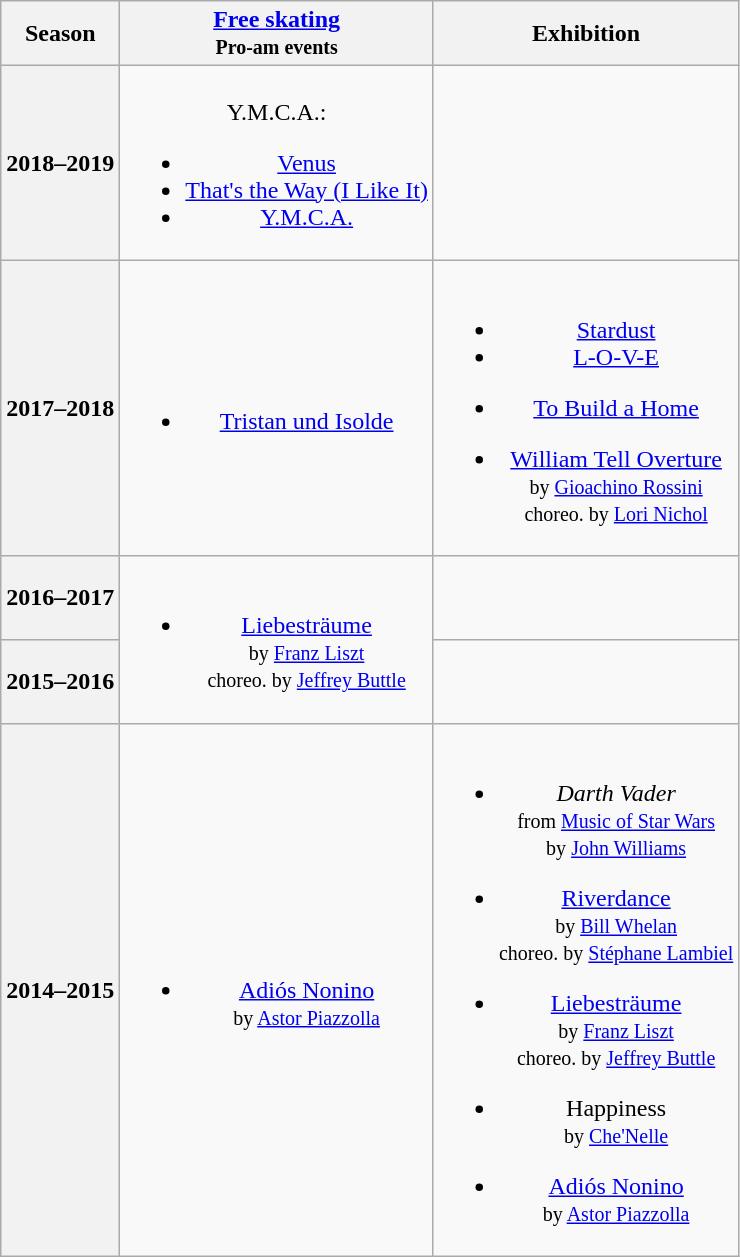<table class="wikitable" style="text-align:center">
<tr>
<th>Season</th>
<th><a href='#'>Free skating</a> <br><small>Pro-am events</small></th>
<th>Exhibition</th>
</tr>
<tr>
<th>2018–2019 <br> </th>
<td><br>Y.M.C.A.:<ul><li><a href='#'>Venus</a> <br> </li><li><a href='#'>That's the Way (I Like It)</a> <br> </li><li><a href='#'>Y.M.C.A.</a> <br> </li></ul></td>
<td></td>
</tr>
<tr>
<th>2017–2018 <br> </th>
<td><br><ul><li><a href='#'>Tristan und Isolde</a> <br> </li></ul></td>
<td><br><ul><li><a href='#'>Stardust</a></li><li><a href='#'>L-O-V-E</a> <br> </li></ul><ul><li><a href='#'>To Build a Home</a> <br> </li></ul><ul><li><a href='#'>William Tell Overture</a> <br><small> by <a href='#'>Gioachino Rossini</a> <br>choreo. by <a href='#'>Lori Nichol</a> </small></li></ul></td>
</tr>
<tr>
<th>2016–2017 <br> </th>
<td rowspan=2><br><ul><li><a href='#'>Liebesträume</a> <br> <small> by <a href='#'>Franz Liszt</a> <br> choreo. by <a href='#'>Jeffrey Buttle</a> </small></li></ul></td>
<td></td>
</tr>
<tr>
<th>2015–2016 <br> </th>
<td></td>
</tr>
<tr>
<th>2014–2015 <br> </th>
<td><br><ul><li><a href='#'>Adiós Nonino</a> <br> <small>by <a href='#'>Astor Piazzolla</a></small></li></ul></td>
<td><br><ul><li><em>Darth Vader</em>  <br> <small> from <a href='#'>Music of Star Wars</a> <br> by <a href='#'>John Williams</a> </small></li></ul><ul><li><a href='#'>Riverdance</a> <br> <small> by <a href='#'>Bill Whelan</a> <br> choreo. by <a href='#'>Stéphane Lambiel</a></small></li></ul><ul><li><a href='#'>Liebesträume</a> <br> <small> by <a href='#'>Franz Liszt</a> <br> choreo. by <a href='#'>Jeffrey Buttle</a> </small></li></ul><ul><li>Happiness  <br> <small> by <a href='#'>Che'Nelle</a> </small></li></ul><ul><li><a href='#'>Adiós Nonino</a> <br> <small>by <a href='#'>Astor Piazzolla</a></small></li></ul></td>
</tr>
</table>
